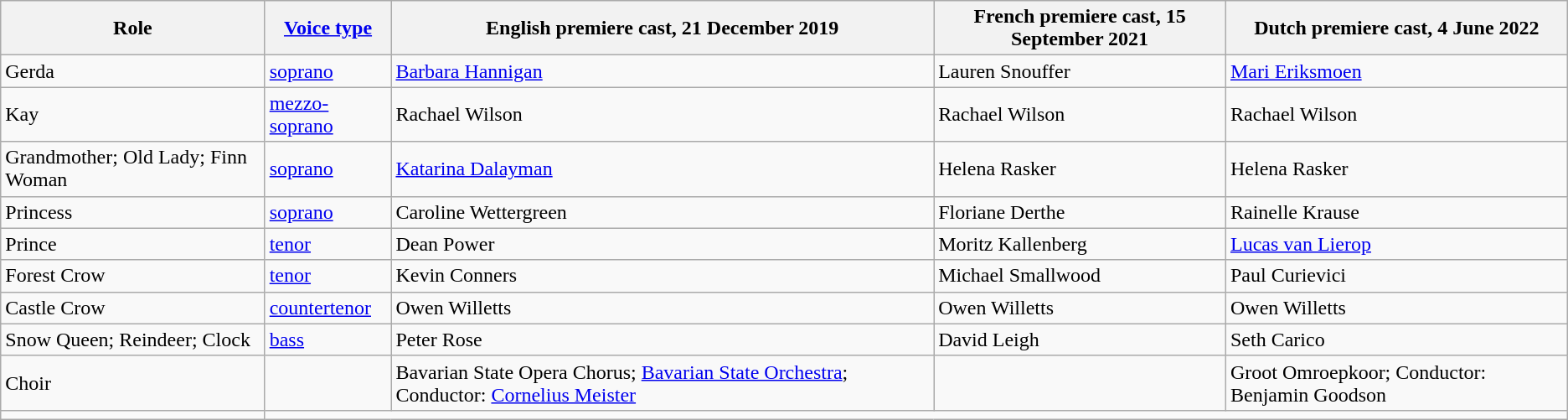<table class="wikitable">
<tr>
<th>Role</th>
<th><a href='#'>Voice type</a></th>
<th>English premiere cast, 21 December 2019</th>
<th>French premiere cast, 15 September 2021</th>
<th>Dutch premiere cast, 4 June 2022</th>
</tr>
<tr>
<td>Gerda</td>
<td><a href='#'>soprano</a></td>
<td><a href='#'>Barbara Hannigan</a></td>
<td>Lauren Snouffer</td>
<td><a href='#'>Mari Eriksmoen</a></td>
</tr>
<tr>
<td>Kay</td>
<td><a href='#'>mezzo-soprano</a></td>
<td>Rachael Wilson</td>
<td>Rachael Wilson</td>
<td>Rachael Wilson</td>
</tr>
<tr>
<td>Grandmother; Old Lady; Finn Woman</td>
<td><a href='#'>soprano</a></td>
<td><a href='#'>Katarina Dalayman</a></td>
<td>Helena Rasker</td>
<td>Helena Rasker</td>
</tr>
<tr>
<td>Princess</td>
<td><a href='#'>soprano</a></td>
<td>Caroline Wettergreen</td>
<td>Floriane Derthe</td>
<td>Rainelle Krause</td>
</tr>
<tr>
<td>Prince</td>
<td><a href='#'>tenor</a></td>
<td>Dean Power</td>
<td>Moritz Kallenberg</td>
<td><a href='#'>Lucas van Lierop</a></td>
</tr>
<tr>
<td>Forest Crow</td>
<td><a href='#'>tenor</a></td>
<td>Kevin Conners</td>
<td>Michael Smallwood</td>
<td>Paul Curievici</td>
</tr>
<tr>
<td>Castle Crow</td>
<td><a href='#'>countertenor</a></td>
<td>Owen Willetts</td>
<td>Owen Willetts</td>
<td>Owen Willetts</td>
</tr>
<tr>
<td>Snow Queen; Reindeer; Clock</td>
<td><a href='#'>bass</a></td>
<td>Peter Rose</td>
<td>David Leigh</td>
<td>Seth Carico</td>
</tr>
<tr>
<td>Choir</td>
<td></td>
<td>Bavarian State Opera Chorus; <a href='#'>Bavarian State Orchestra</a>; Conductor: <a href='#'>Cornelius Meister</a></td>
<td></td>
<td>Groot Omroepkoor; Conductor: Benjamin Goodson</td>
</tr>
<tr>
<td></td>
</tr>
</table>
